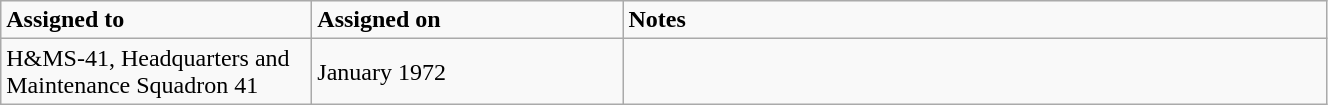<table class="wikitable" style="width: 70%;">
<tr>
<td style="width: 200px;"><strong>Assigned to</strong></td>
<td style="width: 200px;"><strong>Assigned on</strong></td>
<td><strong>Notes</strong></td>
</tr>
<tr>
<td>H&MS-41, Headquarters and Maintenance Squadron 41</td>
<td>January 1972</td>
<td></td>
</tr>
</table>
